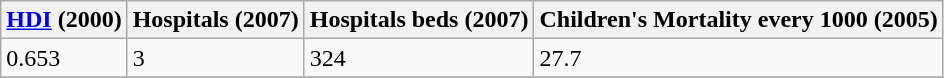<table class="wikitable" border="1">
<tr>
<th><a href='#'>HDI</a> (2000)</th>
<th>Hospitals (2007)</th>
<th>Hospitals beds (2007)</th>
<th>Children's Mortality every 1000 (2005)</th>
</tr>
<tr>
<td>0.653</td>
<td>3</td>
<td>324</td>
<td>27.7</td>
</tr>
<tr>
</tr>
</table>
